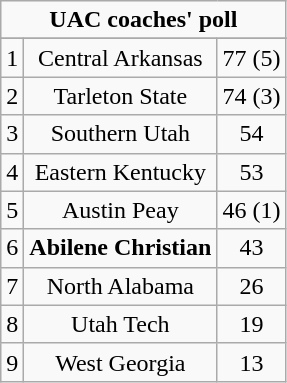<table class="wikitable" style="display: inline-table;">
<tr>
<td align="center" Colspan="3"><strong>UAC coaches' poll</strong></td>
</tr>
<tr align="center">
</tr>
<tr align="center">
<td>1</td>
<td>Central Arkansas</td>
<td>77 (5)</td>
</tr>
<tr align="center">
<td>2</td>
<td>Tarleton State</td>
<td>74 (3)</td>
</tr>
<tr align="center">
<td>3</td>
<td>Southern Utah</td>
<td>54</td>
</tr>
<tr align="center">
<td>4</td>
<td>Eastern Kentucky</td>
<td>53</td>
</tr>
<tr align="center">
<td>5</td>
<td>Austin Peay</td>
<td>46 (1)</td>
</tr>
<tr align="center">
<td>6</td>
<td><strong>Abilene Christian</strong></td>
<td>43</td>
</tr>
<tr align="center">
<td>7</td>
<td>North Alabama</td>
<td>26</td>
</tr>
<tr align="center">
<td>8</td>
<td>Utah Tech</td>
<td>19</td>
</tr>
<tr align="center">
<td>9</td>
<td>West Georgia</td>
<td>13</td>
</tr>
</table>
